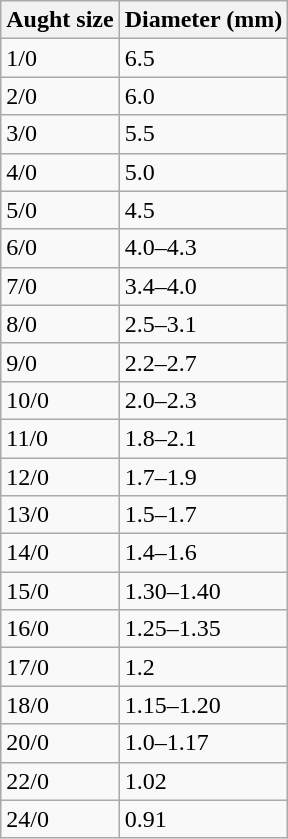<table class="wikitable">
<tr>
<th>Aught size</th>
<th>Diameter (mm)</th>
</tr>
<tr>
<td>1/0</td>
<td>6.5</td>
</tr>
<tr>
<td>2/0</td>
<td>6.0</td>
</tr>
<tr>
<td>3/0</td>
<td>5.5</td>
</tr>
<tr>
<td>4/0</td>
<td>5.0</td>
</tr>
<tr>
<td>5/0</td>
<td>4.5</td>
</tr>
<tr>
<td>6/0</td>
<td>4.0–4.3</td>
</tr>
<tr>
<td>7/0</td>
<td>3.4–4.0</td>
</tr>
<tr>
<td>8/0</td>
<td>2.5–3.1</td>
</tr>
<tr>
<td>9/0</td>
<td>2.2–2.7</td>
</tr>
<tr>
<td>10/0</td>
<td>2.0–2.3</td>
</tr>
<tr>
<td>11/0</td>
<td>1.8–2.1</td>
</tr>
<tr>
<td>12/0</td>
<td>1.7–1.9</td>
</tr>
<tr>
<td>13/0</td>
<td>1.5–1.7</td>
</tr>
<tr>
<td>14/0</td>
<td>1.4–1.6</td>
</tr>
<tr>
<td>15/0</td>
<td>1.30–1.40</td>
</tr>
<tr>
<td>16/0</td>
<td>1.25–1.35</td>
</tr>
<tr>
<td>17/0</td>
<td>1.2</td>
</tr>
<tr>
<td>18/0</td>
<td>1.15–1.20</td>
</tr>
<tr>
<td>20/0</td>
<td>1.0–1.17</td>
</tr>
<tr>
<td>22/0</td>
<td>1.02</td>
</tr>
<tr>
<td>24/0</td>
<td>0.91</td>
</tr>
</table>
